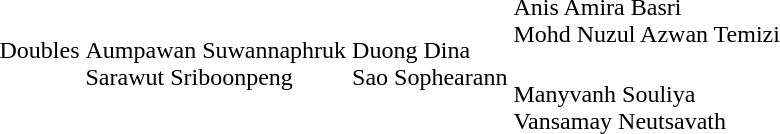<table>
<tr>
<td rowspan=2>Doubles</td>
<td nowrap=true rowspan=2><br>Aumpawan Suwannaphruk<br>Sarawut Sriboonpeng</td>
<td nowrap=true rowspan=2><br>Duong Dina<br>Sao Sophearann</td>
<td nowrap=true><br>Anis Amira Basri<br>Mohd Nuzul Azwan Temizi</td>
</tr>
<tr>
<td><br>Manyvanh Souliya<br>Vansamay Neutsavath</td>
</tr>
</table>
